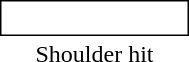<table style="margin:1em;width: 130px; float:right;">
<tr>
<td style="border: solid thin; padding: 2px;"><br></td>
</tr>
<tr>
<td style="text-align:center">Shoulder hit</td>
</tr>
</table>
